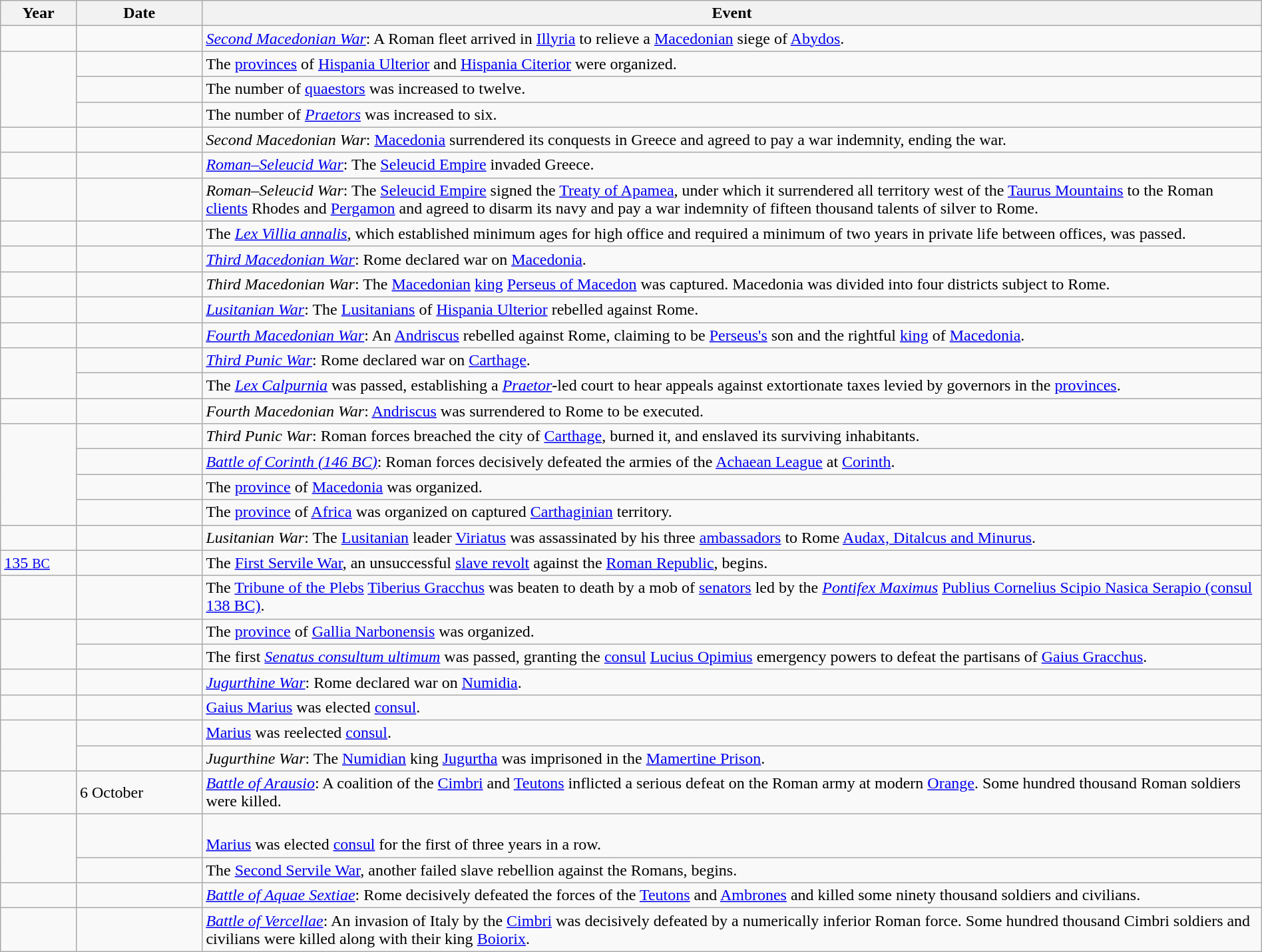<table class="wikitable" width="100%">
<tr>
<th style="width:6%">Year</th>
<th style="width:10%">Date</th>
<th>Event</th>
</tr>
<tr>
<td></td>
<td></td>
<td><em><a href='#'>Second Macedonian War</a></em>: A Roman fleet arrived in <a href='#'>Illyria</a> to relieve a <a href='#'>Macedonian</a> siege of <a href='#'>Abydos</a>.</td>
</tr>
<tr>
<td rowspan="3" valign="top"></td>
<td></td>
<td>The <a href='#'>provinces</a> of <a href='#'>Hispania Ulterior</a> and <a href='#'>Hispania Citerior</a> were organized.</td>
</tr>
<tr>
<td></td>
<td>The number of <a href='#'>quaestors</a> was increased to twelve.</td>
</tr>
<tr>
<td></td>
<td>The number of <em><a href='#'>Praetors</a></em> was increased to six.</td>
</tr>
<tr>
<td></td>
<td></td>
<td><em>Second Macedonian War</em>: <a href='#'>Macedonia</a> surrendered its conquests in Greece and agreed to pay a war indemnity, ending the war.</td>
</tr>
<tr>
<td></td>
<td></td>
<td><em><a href='#'>Roman–Seleucid War</a></em>: The <a href='#'>Seleucid Empire</a> invaded Greece.</td>
</tr>
<tr>
<td></td>
<td></td>
<td><em>Roman–Seleucid War</em>: The <a href='#'>Seleucid Empire</a> signed the <a href='#'>Treaty of Apamea</a>, under which it surrendered all territory west of the <a href='#'>Taurus Mountains</a> to the Roman <a href='#'>clients</a> Rhodes and <a href='#'>Pergamon</a> and agreed to disarm its navy and pay a war indemnity of fifteen thousand talents of silver to Rome.</td>
</tr>
<tr>
<td></td>
<td></td>
<td>The <em><a href='#'>Lex Villia annalis</a></em>, which established minimum ages for high office and required a minimum of two years in private life between offices, was passed.</td>
</tr>
<tr>
<td></td>
<td></td>
<td><em><a href='#'>Third Macedonian War</a></em>: Rome declared war on <a href='#'>Macedonia</a>.</td>
</tr>
<tr>
<td></td>
<td></td>
<td><em>Third Macedonian War</em>: The <a href='#'>Macedonian</a> <a href='#'>king</a> <a href='#'>Perseus of Macedon</a> was captured.  Macedonia was divided into four districts subject to Rome.</td>
</tr>
<tr>
<td></td>
<td></td>
<td><em><a href='#'>Lusitanian War</a></em>: The <a href='#'>Lusitanians</a> of <a href='#'>Hispania Ulterior</a> rebelled against Rome.</td>
</tr>
<tr>
<td></td>
<td></td>
<td><em><a href='#'>Fourth Macedonian War</a></em>: An <a href='#'>Andriscus</a> rebelled against Rome, claiming to be <a href='#'>Perseus's</a> son and the rightful <a href='#'>king</a> of <a href='#'>Macedonia</a>.</td>
</tr>
<tr>
<td rowspan="2" valign="top"></td>
<td></td>
<td><em><a href='#'>Third Punic War</a></em>: Rome declared war on <a href='#'>Carthage</a>.</td>
</tr>
<tr>
<td></td>
<td>The <em><a href='#'>Lex Calpurnia</a></em> was passed, establishing a <em><a href='#'>Praetor</a></em>-led court to hear appeals against extortionate taxes levied by governors in the <a href='#'>provinces</a>.</td>
</tr>
<tr>
<td></td>
<td></td>
<td><em>Fourth Macedonian War</em>: <a href='#'>Andriscus</a> was surrendered to Rome to be executed.</td>
</tr>
<tr>
<td rowspan="4" valign="top"></td>
<td></td>
<td><em>Third Punic War</em>: Roman forces breached the city of <a href='#'>Carthage</a>, burned it, and enslaved its surviving inhabitants.</td>
</tr>
<tr>
<td></td>
<td><em><a href='#'>Battle of Corinth (146 BC)</a></em>: Roman forces decisively defeated the armies of the <a href='#'>Achaean League</a> at <a href='#'>Corinth</a>.</td>
</tr>
<tr>
<td></td>
<td>The <a href='#'>province</a> of <a href='#'>Macedonia</a> was organized.</td>
</tr>
<tr>
<td></td>
<td>The <a href='#'>province</a> of <a href='#'>Africa</a> was organized on captured <a href='#'>Carthaginian</a> territory.</td>
</tr>
<tr>
<td></td>
<td></td>
<td><em>Lusitanian War</em>: The <a href='#'>Lusitanian</a> leader <a href='#'>Viriatus</a> was assassinated by his three <a href='#'>ambassadors</a> to Rome <a href='#'>Audax, Ditalcus and Minurus</a>.</td>
</tr>
<tr>
<td><a href='#'>135 <small>BC</small></a></td>
<td></td>
<td>The <a href='#'>First Servile War</a>, an unsuccessful <a href='#'>slave revolt</a> against the <a href='#'>Roman Republic</a>, begins.</td>
</tr>
<tr>
<td></td>
<td></td>
<td>The <a href='#'>Tribune of the Plebs</a> <a href='#'>Tiberius Gracchus</a> was beaten to death by a mob of <a href='#'>senators</a> led by the <em><a href='#'>Pontifex Maximus</a></em> <a href='#'>Publius Cornelius Scipio Nasica Serapio (consul 138 BC)</a>.</td>
</tr>
<tr>
<td rowspan="2" valign="top"></td>
<td></td>
<td>The <a href='#'>province</a> of <a href='#'>Gallia Narbonensis</a> was organized.</td>
</tr>
<tr>
<td></td>
<td>The first <em><a href='#'>Senatus consultum ultimum</a></em> was passed, granting the <a href='#'>consul</a> <a href='#'>Lucius Opimius</a> emergency powers to defeat the partisans of <a href='#'>Gaius Gracchus</a>.</td>
</tr>
<tr>
<td></td>
<td></td>
<td><em><a href='#'>Jugurthine War</a></em>: Rome declared war on <a href='#'>Numidia</a>.</td>
</tr>
<tr>
<td></td>
<td></td>
<td><a href='#'>Gaius Marius</a> was elected <a href='#'>consul</a>.</td>
</tr>
<tr>
<td rowspan="2" valign="top"></td>
<td></td>
<td><a href='#'>Marius</a> was reelected <a href='#'>consul</a>.</td>
</tr>
<tr>
<td></td>
<td><em>Jugurthine War</em>: The <a href='#'>Numidian</a> king <a href='#'>Jugurtha</a> was imprisoned in the <a href='#'>Mamertine Prison</a>.</td>
</tr>
<tr>
<td></td>
<td>6 October</td>
<td><em><a href='#'>Battle of Arausio</a></em>: A coalition of the <a href='#'>Cimbri</a> and <a href='#'>Teutons</a> inflicted a serious defeat on the Roman army at modern <a href='#'>Orange</a>.  Some hundred thousand Roman soldiers were killed.</td>
</tr>
<tr>
<td rowspan="2" valign="top"></td>
<td></td>
<td><br><a href='#'>Marius</a> was elected <a href='#'>consul</a> for the first of three years in a row.</td>
</tr>
<tr>
<td></td>
<td>The <a href='#'>Second Servile War</a>, another failed slave rebellion against the Romans, begins.</td>
</tr>
<tr>
<td></td>
<td></td>
<td><em><a href='#'>Battle of Aquae Sextiae</a></em>: Rome decisively defeated the forces of the <a href='#'>Teutons</a> and <a href='#'>Ambrones</a> and killed some ninety thousand soldiers and civilians.</td>
</tr>
<tr>
<td></td>
<td></td>
<td><em><a href='#'>Battle of Vercellae</a></em>: An invasion of Italy by the <a href='#'>Cimbri</a> was decisively defeated by a numerically inferior Roman force.  Some hundred thousand Cimbri soldiers and civilians were killed along with their king <a href='#'>Boiorix</a>.</td>
</tr>
</table>
